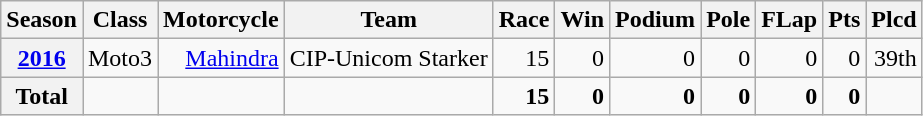<table class="wikitable" style=text-align:right>
<tr>
<th>Season</th>
<th>Class</th>
<th>Motorcycle</th>
<th>Team</th>
<th>Race</th>
<th>Win</th>
<th>Podium</th>
<th>Pole</th>
<th>FLap</th>
<th>Pts</th>
<th>Plcd</th>
</tr>
<tr>
<th><a href='#'>2016</a></th>
<td>Moto3</td>
<td><a href='#'>Mahindra</a></td>
<td>CIP-Unicom Starker</td>
<td>15</td>
<td>0</td>
<td>0</td>
<td>0</td>
<td>0</td>
<td>0</td>
<td>39th</td>
</tr>
<tr>
<th>Total</th>
<td></td>
<td></td>
<td></td>
<td><strong>15</strong></td>
<td><strong>0</strong></td>
<td><strong>0</strong></td>
<td><strong>0</strong></td>
<td><strong>0</strong></td>
<td><strong>0</strong></td>
<td></td>
</tr>
</table>
